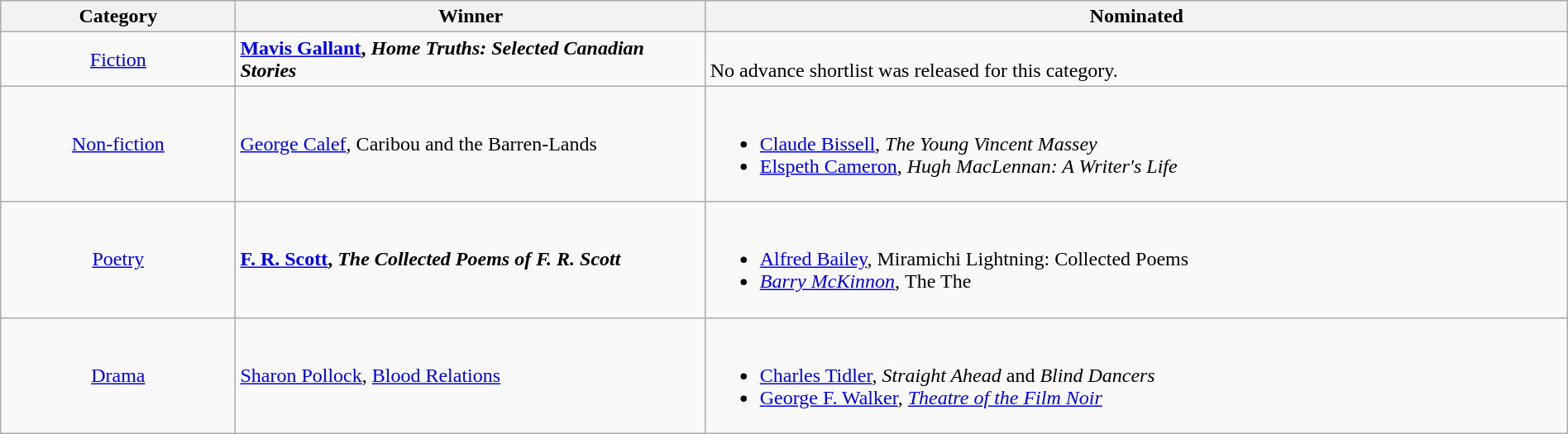<table class="wikitable" width="100%">
<tr>
<th width=15%>Category</th>
<th width=30%>Winner</th>
<th width=55%>Nominated</th>
</tr>
<tr>
<td align="center"><a href='#'>Fiction</a></td>
<td> <strong><a href='#'>Mavis Gallant</a>, <em>Home Truths: Selected Canadian Stories<strong><em></td>
<td><br></em>No advance shortlist was released for this category.<em></td>
</tr>
<tr>
<td align="center"><a href='#'>Non-fiction</a></td>
<td> </strong><a href='#'>George Calef</a>, </em>Caribou and the Barren-Lands</em></strong></td>
<td><br><ul><li><a href='#'>Claude Bissell</a>, <em>The Young Vincent Massey</em></li><li><a href='#'>Elspeth Cameron</a>, <em>Hugh MacLennan: A Writer's Life</em></li></ul></td>
</tr>
<tr>
<td align="center"><a href='#'>Poetry</a></td>
<td> <strong><a href='#'>F. R. Scott</a>, <em>The Collected Poems of F. R. Scott<strong><em></td>
<td><br><ul><li><a href='#'>Alfred Bailey</a>, </em>Miramichi Lightning: Collected Poems<em></li><li><a href='#'>Barry McKinnon</a>, </em>The The<em></li></ul></td>
</tr>
<tr>
<td align="center"><a href='#'>Drama</a></td>
<td> </strong><a href='#'>Sharon Pollock</a>, </em><a href='#'>Blood Relations</a></em></strong></td>
<td><br><ul><li><a href='#'>Charles Tidler</a>, <em>Straight Ahead</em> and <em>Blind Dancers</em></li><li><a href='#'>George F. Walker</a>, <em><a href='#'>Theatre of the Film Noir</a></em></li></ul></td>
</tr>
</table>
